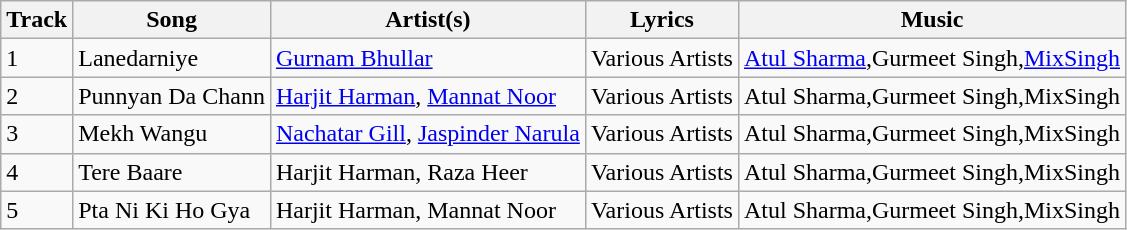<table class="wikitable">
<tr>
<th>Track</th>
<th>Song</th>
<th>Artist(s)</th>
<th>Lyrics</th>
<th>Music</th>
</tr>
<tr>
<td>1</td>
<td>Lanedarniye</td>
<td><a href='#'>Gurnam Bhullar</a></td>
<td>Various Artists</td>
<td><a href='#'>Atul Sharma</a>,Gurmeet Singh,<a href='#'>MixSingh</a></td>
</tr>
<tr>
<td>2</td>
<td>Punnyan Da Chann</td>
<td><a href='#'>Harjit Harman</a>, <a href='#'>Mannat Noor</a></td>
<td>Various Artists</td>
<td>Atul Sharma,Gurmeet Singh,MixSingh</td>
</tr>
<tr>
<td>3</td>
<td>Mekh Wangu</td>
<td><a href='#'>Nachatar Gill</a>, <a href='#'>Jaspinder Narula</a></td>
<td>Various Artists</td>
<td>Atul Sharma,Gurmeet Singh,MixSingh</td>
</tr>
<tr>
<td>4</td>
<td>Tere Baare</td>
<td>Harjit Harman, Raza Heer</td>
<td>Various Artists</td>
<td>Atul Sharma,Gurmeet Singh,MixSingh</td>
</tr>
<tr>
<td>5</td>
<td>Pta Ni Ki Ho Gya</td>
<td>Harjit Harman, Mannat Noor</td>
<td>Various Artists</td>
<td>Atul Sharma,Gurmeet Singh,MixSingh</td>
</tr>
</table>
